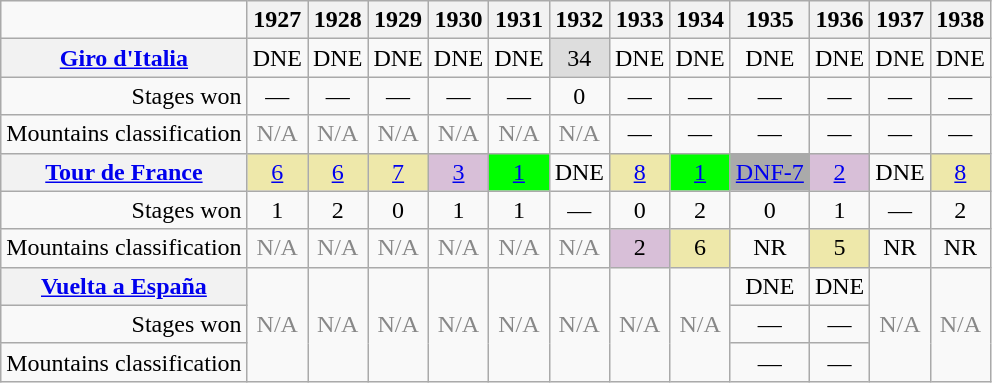<table class="wikitable">
<tr>
<td></td>
<th scope="col">1927</th>
<th scope="col">1928</th>
<th scope="col">1929</th>
<th scope="col">1930</th>
<th scope="col">1931</th>
<th scope="col">1932</th>
<th scope="col">1933</th>
<th scope="col">1934</th>
<th scope="col">1935</th>
<th scope="col">1936</th>
<th scope="col">1937</th>
<th scope="col">1938</th>
</tr>
<tr>
<th scope="row"><a href='#'>Giro d'Italia</a></th>
<td align="center">DNE</td>
<td align="center">DNE</td>
<td align="center">DNE</td>
<td align="center">DNE</td>
<td align="center">DNE</td>
<td align="center" style="background:#DDDDDD;">34</td>
<td align="center">DNE</td>
<td align="center">DNE</td>
<td align="center">DNE</td>
<td align="center">DNE</td>
<td align="center">DNE</td>
<td align="center">DNE</td>
</tr>
<tr>
<td align="right">Stages won</td>
<td align="center">—</td>
<td align="center">—</td>
<td align="center">—</td>
<td align="center">—</td>
<td align="center">—</td>
<td align="center">0</td>
<td align="center">—</td>
<td align="center">—</td>
<td align="center">—</td>
<td align="center">—</td>
<td align="center">—</td>
<td align="center">—</td>
</tr>
<tr>
<td align="right">Mountains classification</td>
<td align="center" style="color:#888888;">N/A</td>
<td align="center" style="color:#888888;">N/A</td>
<td align="center" style="color:#888888;">N/A</td>
<td align="center" style="color:#888888;">N/A</td>
<td align="center" style="color:#888888;">N/A</td>
<td align="center" style="color:#888888;">N/A</td>
<td align="center">—</td>
<td align="center">—</td>
<td align="center">—</td>
<td align="center">—</td>
<td align="center">—</td>
<td align="center">—</td>
</tr>
<tr>
<th scope="row"><a href='#'>Tour de France</a></th>
<td align="center" style="background:#EEE8AA;"><a href='#'>6</a></td>
<td align="center" style="background:#EEE8AA;"><a href='#'>6</a></td>
<td align="center" style="background:#EEE8AA;"><a href='#'>7</a></td>
<td align="center" style="background:#D8BFD8;"><a href='#'>3</a></td>
<td align="center" style="background:#00ff00;"><a href='#'>1</a></td>
<td align="center">DNE</td>
<td align="center" style="background:#EEE8AA;"><a href='#'>8</a></td>
<td align="center" style="background:#00ff00;"><a href='#'>1</a></td>
<td align="center" style="background:#AAAAAA;"><a href='#'>DNF-7</a></td>
<td align="center" style="background:#D8BFD8;"><a href='#'>2</a></td>
<td align="center">DNE</td>
<td align="center" style="background:#EEE8AA;"><a href='#'>8</a></td>
</tr>
<tr>
<td align="right">Stages won</td>
<td align="center">1</td>
<td align="center">2</td>
<td align="center">0</td>
<td align="center">1</td>
<td align="center">1</td>
<td align="center">—</td>
<td align="center">0</td>
<td align="center">2</td>
<td align="center">0</td>
<td align="center">1</td>
<td align="center">—</td>
<td align="center">2</td>
</tr>
<tr>
<td align="right">Mountains classification</td>
<td align="center" style="color:#888888;">N/A</td>
<td align="center" style="color:#888888;">N/A</td>
<td align="center" style="color:#888888;">N/A</td>
<td align="center" style="color:#888888;">N/A</td>
<td align="center" style="color:#888888;">N/A</td>
<td align="center" style="color:#888888;">N/A</td>
<td align="center" style="background:#D8BFD8;">2</td>
<td align="center" style="background:#EEE8AA;">6</td>
<td align="center">NR</td>
<td align="center" style="background:#EEE8AA;">5</td>
<td align="center">NR</td>
<td align="center">NR</td>
</tr>
<tr>
<th scope="row"><a href='#'>Vuelta a España</a></th>
<td rowspan=3 align="center" style="color:#888888;">N/A</td>
<td rowspan=3 align="center" style="color:#888888;">N/A</td>
<td rowspan=3 align="center" style="color:#888888;">N/A</td>
<td rowspan=3 align="center" style="color:#888888;">N/A</td>
<td rowspan=3 align="center" style="color:#888888;">N/A</td>
<td rowspan=3 align="center" style="color:#888888;">N/A</td>
<td rowspan=3 align="center" style="color:#888888;">N/A</td>
<td rowspan=3 align="center" style="color:#888888;">N/A</td>
<td align="center">DNE</td>
<td align="center">DNE</td>
<td rowspan=3 align="center" style="color:#888888;">N/A</td>
<td rowspan=3 align="center" style="color:#888888;">N/A</td>
</tr>
<tr>
<td align="right">Stages won</td>
<td align="center">—</td>
<td align="center">—</td>
</tr>
<tr>
<td align="right">Mountains classification</td>
<td align="center">—</td>
<td align="center">—</td>
</tr>
</table>
